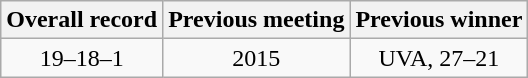<table class="wikitable" style="text-align:center">
<tr>
<th>Overall record</th>
<th>Previous meeting</th>
<th>Previous winner</th>
</tr>
<tr>
<td>19–18–1</td>
<td>2015</td>
<td>UVA, 27–21</td>
</tr>
</table>
